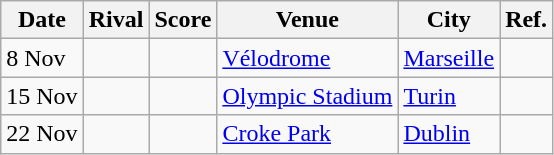<table class=wikitable>
<tr>
<th>Date</th>
<th>Rival</th>
<th>Score</th>
<th>Venue</th>
<th>City</th>
<th>Ref.</th>
</tr>
<tr>
<td>8 Nov</td>
<td></td>
<td></td>
<td><a href='#'>Vélodrome</a></td>
<td><a href='#'>Marseille</a></td>
<td></td>
</tr>
<tr>
<td>15 Nov</td>
<td></td>
<td></td>
<td><a href='#'>Olympic Stadium</a></td>
<td><a href='#'>Turin</a></td>
<td></td>
</tr>
<tr>
<td>22 Nov</td>
<td></td>
<td></td>
<td><a href='#'>Croke Park</a></td>
<td><a href='#'>Dublin</a></td>
<td></td>
</tr>
</table>
